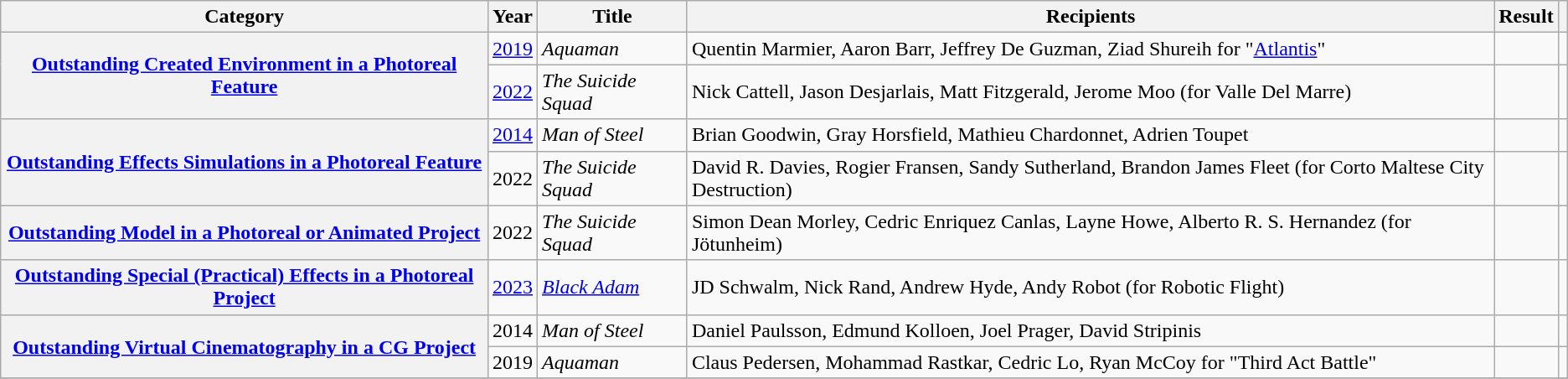<table class="wikitable plainrowheaders">
<tr>
<th scope="col">Category</th>
<th scope="col">Year</th>
<th scope="col">Title</th>
<th scope="col">Recipients</th>
<th scope="col">Result</th>
<th scope="col" class="unsortable"></th>
</tr>
<tr>
<th rowspan="2" scope="rowgroup"><a href='#'>Outstanding Created Environment in a Photoreal Feature</a></th>
<td><a href='#'>2019</a></td>
<td><em>Aquaman</em></td>
<td>Quentin Marmier, Aaron Barr, Jeffrey De Guzman, Ziad Shureih for "<a href='#'>Atlantis</a>"</td>
<td></td>
<td style="text-align:center;"></td>
</tr>
<tr>
<td><a href='#'>2022</a></td>
<td><em>The Suicide Squad</em></td>
<td>Nick Cattell, Jason Desjarlais, Matt Fitzgerald, Jerome Moo (for Valle Del Marre)</td>
<td></td>
<td style="text-align:center;"></td>
</tr>
<tr>
<th rowspan="2" scope="rowgroup"><a href='#'>Outstanding Effects Simulations in a Photoreal Feature</a></th>
<td><a href='#'>2014</a></td>
<td><em>Man of Steel</em></td>
<td>Brian Goodwin, Gray Horsfield, Mathieu Chardonnet, Adrien Toupet</td>
<td></td>
<td style="text-align:center;"></td>
</tr>
<tr>
<td>2022</td>
<td><em>The Suicide Squad</em></td>
<td>David R. Davies, Rogier Fransen, Sandy Sutherland, Brandon James Fleet (for Corto Maltese City Destruction)</td>
<td></td>
<td style="text-align:center;"></td>
</tr>
<tr>
<th scope="row"><a href='#'>Outstanding Model in a Photoreal or Animated Project</a></th>
<td>2022</td>
<td><em>The Suicide Squad</em></td>
<td>Simon Dean Morley, Cedric Enriquez Canlas, Layne Howe, Alberto R. S. Hernandez (for Jötunheim)</td>
<td></td>
<td style="text-align:center;"></td>
</tr>
<tr>
<th scope="row"><a href='#'>Outstanding Special (Practical) Effects in a Photoreal Project</a></th>
<td><a href='#'>2023</a></td>
<td><em><a href='#'>Black Adam</a></em></td>
<td>JD Schwalm, Nick Rand, Andrew Hyde, Andy Robot (for Robotic Flight)</td>
<td></td>
<td style="text-align:center;"></td>
</tr>
<tr>
<th rowspan="2" scope="rowgroup"><a href='#'>Outstanding Virtual Cinematography in a CG Project</a></th>
<td>2014</td>
<td><em>Man of Steel</em></td>
<td>Daniel Paulsson, Edmund Kolloen, Joel Prager, David Stripinis</td>
<td></td>
<td style="text-align:center;"></td>
</tr>
<tr>
<td>2019</td>
<td><em>Aquaman</em></td>
<td>Claus Pedersen, Mohammad Rastkar, Cedric Lo, Ryan McCoy for "Third Act Battle"</td>
<td></td>
<td style="text-align:center;"></td>
</tr>
<tr>
</tr>
</table>
